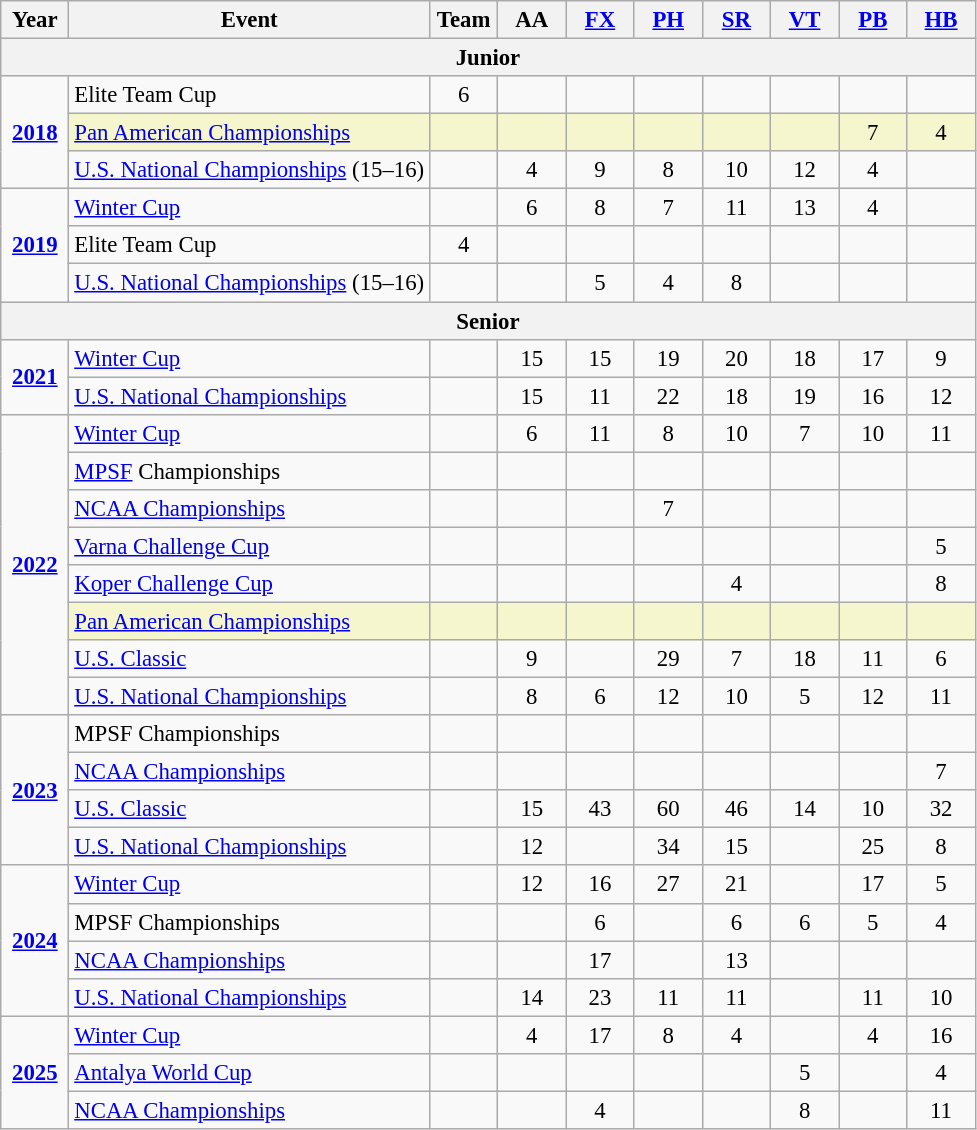<table class="wikitable sortable" style="text-align:center; font-size:95%;">
<tr>
<th width=7% class=unsortable>Year</th>
<th width=37% class=unsortable>Event</th>
<th width=7% class=unsortable>Team</th>
<th width=7% class=unsortable>AA</th>
<th width=7% class=unsortable><a href='#'>FX</a></th>
<th width=7% class=unsortable><a href='#'>PH</a></th>
<th width=7% class=unsortable><a href='#'>SR</a></th>
<th width=7% class=unsortable><a href='#'>VT</a></th>
<th width=7% class=unsortable><a href='#'>PB</a></th>
<th width=7% class=unsortable><a href='#'>HB</a></th>
</tr>
<tr>
<th colspan="10">Junior</th>
</tr>
<tr>
<td rowspan="3"><strong><a href='#'>2018</a></strong></td>
<td align=left>Elite Team Cup</td>
<td>6</td>
<td></td>
<td></td>
<td></td>
<td></td>
<td></td>
<td></td>
<td></td>
</tr>
<tr bgcolor=#F5F6CE>
<td align=left><a href='#'>Pan American Championships</a></td>
<td></td>
<td></td>
<td></td>
<td></td>
<td></td>
<td></td>
<td>7</td>
<td>4</td>
</tr>
<tr>
<td align=left><a href='#'>U.S. National Championships</a> (15–16)</td>
<td></td>
<td>4</td>
<td>9</td>
<td>8</td>
<td>10</td>
<td>12</td>
<td>4</td>
<td></td>
</tr>
<tr>
<td rowspan="3"><strong><a href='#'>2019</a></strong></td>
<td align=left><a href='#'>Winter Cup</a></td>
<td></td>
<td>6</td>
<td>8</td>
<td>7</td>
<td>11</td>
<td>13</td>
<td>4</td>
<td></td>
</tr>
<tr>
<td align=left>Elite Team Cup</td>
<td>4</td>
<td></td>
<td></td>
<td></td>
<td></td>
<td></td>
<td></td>
<td></td>
</tr>
<tr>
<td align=left><a href='#'>U.S. National Championships</a> (15–16)</td>
<td></td>
<td></td>
<td>5</td>
<td>4</td>
<td>8</td>
<td></td>
<td></td>
<td></td>
</tr>
<tr>
<th colspan="10">Senior</th>
</tr>
<tr>
<td rowspan="2"><strong><a href='#'>2021</a></strong></td>
<td align=left><a href='#'>Winter Cup</a></td>
<td></td>
<td>15</td>
<td>15</td>
<td>19</td>
<td>20</td>
<td>18</td>
<td>17</td>
<td>9</td>
</tr>
<tr>
<td align=left><a href='#'>U.S. National Championships</a></td>
<td></td>
<td>15</td>
<td>11</td>
<td>22</td>
<td>18</td>
<td>19</td>
<td>16</td>
<td>12</td>
</tr>
<tr>
<td rowspan="8"><strong><a href='#'>2022</a></strong></td>
<td align=left><a href='#'>Winter Cup</a></td>
<td></td>
<td>6</td>
<td>11</td>
<td>8</td>
<td>10</td>
<td>7</td>
<td>10</td>
<td>11</td>
</tr>
<tr>
<td align=left><a href='#'>MPSF</a> Championships</td>
<td></td>
<td></td>
<td></td>
<td></td>
<td></td>
<td></td>
<td></td>
<td></td>
</tr>
<tr>
<td align=left><a href='#'>NCAA Championships</a></td>
<td></td>
<td></td>
<td></td>
<td>7</td>
<td></td>
<td></td>
<td></td>
<td></td>
</tr>
<tr>
<td align=left><a href='#'>Varna Challenge Cup</a></td>
<td></td>
<td></td>
<td></td>
<td></td>
<td></td>
<td></td>
<td></td>
<td>5</td>
</tr>
<tr>
<td align=left><a href='#'>Koper Challenge Cup</a></td>
<td></td>
<td></td>
<td></td>
<td></td>
<td>4</td>
<td></td>
<td></td>
<td>8</td>
</tr>
<tr bgcolor=#F5F6CE>
<td align=left><a href='#'>Pan American Championships</a></td>
<td></td>
<td></td>
<td></td>
<td></td>
<td></td>
<td></td>
<td></td>
<td></td>
</tr>
<tr>
<td align=left><a href='#'>U.S. Classic</a></td>
<td></td>
<td>9</td>
<td></td>
<td>29</td>
<td>7</td>
<td>18</td>
<td>11</td>
<td>6</td>
</tr>
<tr>
<td align=left><a href='#'>U.S. National Championships</a></td>
<td></td>
<td>8</td>
<td>6</td>
<td>12</td>
<td>10</td>
<td>5</td>
<td>12</td>
<td>11</td>
</tr>
<tr>
<td rowspan="4"><strong><a href='#'>2023</a></strong></td>
<td align=left>MPSF Championships</td>
<td></td>
<td></td>
<td></td>
<td></td>
<td></td>
<td></td>
<td></td>
<td></td>
</tr>
<tr>
<td align=left><a href='#'>NCAA Championships</a></td>
<td></td>
<td></td>
<td></td>
<td></td>
<td></td>
<td></td>
<td></td>
<td>7</td>
</tr>
<tr>
<td align=left><a href='#'>U.S. Classic</a></td>
<td></td>
<td>15</td>
<td>43</td>
<td>60</td>
<td>46</td>
<td>14</td>
<td>10</td>
<td>32</td>
</tr>
<tr>
<td align=left><a href='#'>U.S. National Championships</a></td>
<td></td>
<td>12</td>
<td></td>
<td>34</td>
<td>15</td>
<td></td>
<td>25</td>
<td>8</td>
</tr>
<tr>
<td rowspan="4"><strong><a href='#'>2024</a></strong></td>
<td align=left><a href='#'>Winter Cup</a></td>
<td></td>
<td>12</td>
<td>16</td>
<td>27</td>
<td>21</td>
<td></td>
<td>17</td>
<td>5</td>
</tr>
<tr>
<td align=left>MPSF Championships</td>
<td></td>
<td></td>
<td>6</td>
<td></td>
<td>6</td>
<td>6</td>
<td>5</td>
<td>4</td>
</tr>
<tr>
<td align=left><a href='#'>NCAA Championships</a></td>
<td></td>
<td></td>
<td>17</td>
<td></td>
<td>13</td>
<td></td>
<td></td>
<td></td>
</tr>
<tr>
<td align=left><a href='#'>U.S. National Championships</a></td>
<td></td>
<td>14</td>
<td>23</td>
<td>11</td>
<td>11</td>
<td></td>
<td>11</td>
<td>10</td>
</tr>
<tr>
<td rowspan="3"><strong><a href='#'>2025</a></strong></td>
<td align=left><a href='#'>Winter Cup</a></td>
<td></td>
<td>4</td>
<td>17</td>
<td>8</td>
<td>4</td>
<td></td>
<td>4</td>
<td>16</td>
</tr>
<tr>
<td align=left><a href='#'>Antalya World Cup</a></td>
<td></td>
<td></td>
<td></td>
<td></td>
<td></td>
<td>5</td>
<td></td>
<td>4</td>
</tr>
<tr>
<td align=left><a href='#'>NCAA Championships</a></td>
<td></td>
<td></td>
<td>4</td>
<td></td>
<td></td>
<td>8</td>
<td></td>
<td>11</td>
</tr>
</table>
